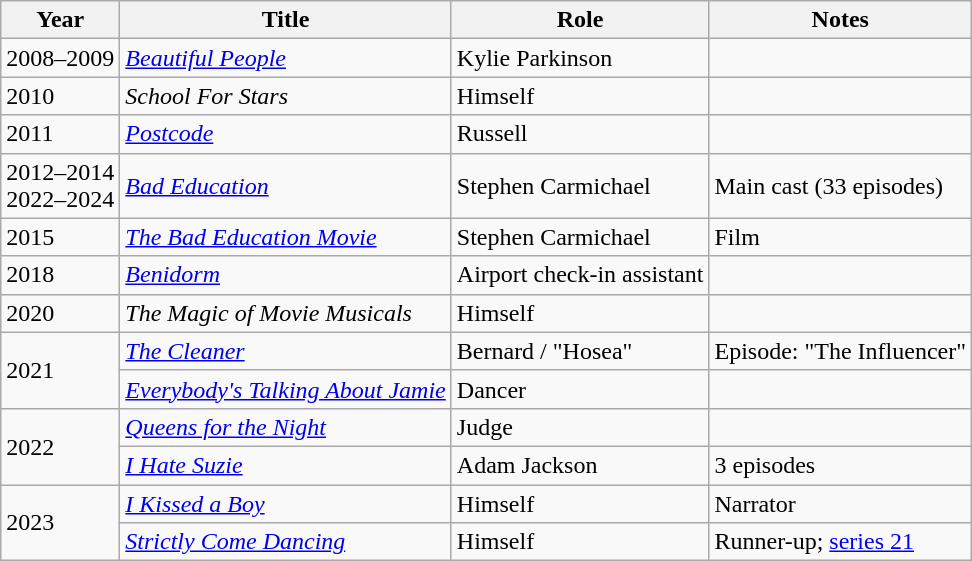<table class="wikitable sortable">
<tr>
<th>Year</th>
<th>Title</th>
<th>Role</th>
<th>Notes</th>
</tr>
<tr>
<td>2008–2009</td>
<td><a href='#'><em>Beautiful People</em></a></td>
<td>Kylie Parkinson</td>
<td></td>
</tr>
<tr>
<td>2010</td>
<td><em>School For Stars</em></td>
<td>Himself</td>
<td></td>
</tr>
<tr>
<td>2011</td>
<td><a href='#'><em>Postcode</em></a></td>
<td>Russell</td>
<td></td>
</tr>
<tr>
<td>2012–2014 <br> 2022–2024</td>
<td><a href='#'><em>Bad Education</em></a></td>
<td>Stephen Carmichael</td>
<td>Main cast (33 episodes)</td>
</tr>
<tr>
<td>2015</td>
<td><em><a href='#'>The Bad Education Movie</a></em></td>
<td>Stephen Carmichael</td>
<td>Film</td>
</tr>
<tr>
<td>2018</td>
<td><em><a href='#'>Benidorm</a></em></td>
<td>Airport check-in assistant</td>
<td></td>
</tr>
<tr>
<td>2020</td>
<td><em>The Magic of Movie Musicals</em></td>
<td>Himself</td>
<td></td>
</tr>
<tr>
<td rowspan=2>2021</td>
<td><em><a href='#'>The Cleaner</a></em></td>
<td>Bernard / "Hosea"</td>
<td>Episode: "The Influencer"</td>
</tr>
<tr>
<td><em><a href='#'>Everybody's Talking About Jamie</a></em></td>
<td>Dancer</td>
<td></td>
</tr>
<tr>
<td rowspan=2>2022</td>
<td><em><a href='#'>Queens for the Night</a></em></td>
<td>Judge</td>
<td></td>
</tr>
<tr>
<td><em><a href='#'>I Hate Suzie</a></em></td>
<td>Adam Jackson</td>
<td>3 episodes</td>
</tr>
<tr>
<td rowspan=2>2023</td>
<td><a href='#'><em>I Kissed a Boy</em></a></td>
<td>Himself</td>
<td>Narrator</td>
</tr>
<tr>
<td><em><a href='#'>Strictly Come Dancing</a></em></td>
<td>Himself</td>
<td>Runner-up; <a href='#'>series 21</a></td>
</tr>
</table>
